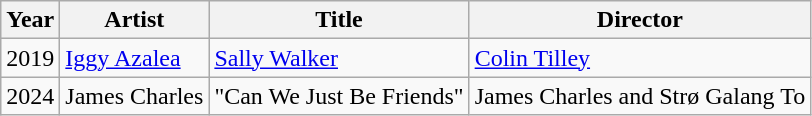<table class="wikitable">
<tr>
<th>Year</th>
<th>Artist</th>
<th>Title</th>
<th>Director</th>
</tr>
<tr>
<td>2019</td>
<td><a href='#'>Iggy Azalea</a></td>
<td><a href='#'>Sally Walker</a></td>
<td><a href='#'>Colin Tilley</a></td>
</tr>
<tr>
<td>2024</td>
<td>James Charles</td>
<td>"Can We Just Be Friends"</td>
<td>James Charles and Strø Galang To</td>
</tr>
</table>
